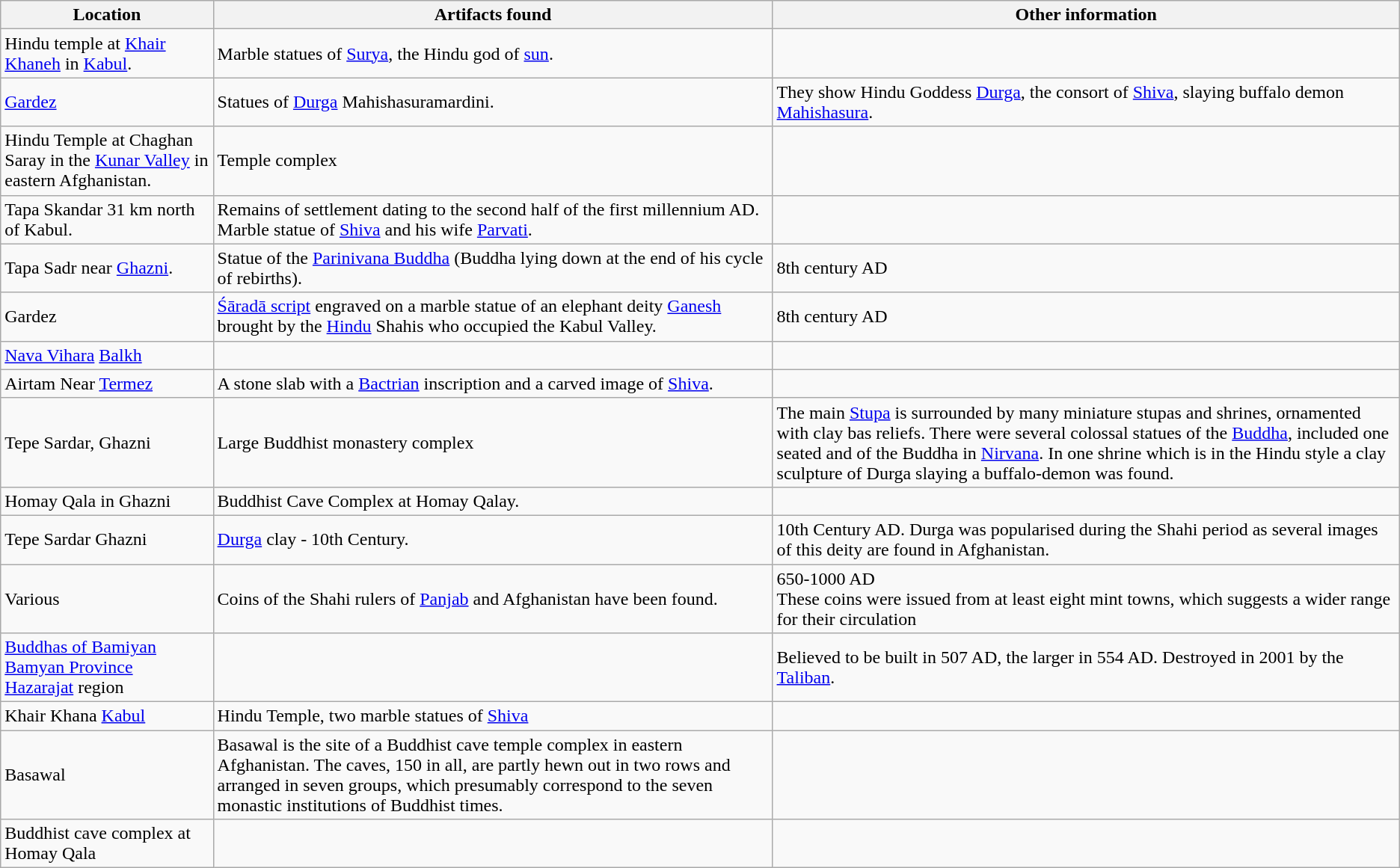<table class="wikitable">
<tr>
<th>Location</th>
<th>Artifacts found</th>
<th>Other information</th>
</tr>
<tr>
<td>Hindu temple at <a href='#'>Khair Khaneh</a> in <a href='#'>Kabul</a>.</td>
<td>Marble statues of <a href='#'>Surya</a>, the Hindu god of <a href='#'>sun</a>.</td>
<td></td>
</tr>
<tr>
<td><a href='#'>Gardez</a></td>
<td>Statues of <a href='#'>Durga</a> Mahishasuramardini.</td>
<td>They show Hindu Goddess <a href='#'>Durga</a>, the consort of <a href='#'>Shiva</a>, slaying buffalo demon <a href='#'>Mahishasura</a>.</td>
</tr>
<tr>
<td>Hindu Temple at Chaghan Saray in the <a href='#'>Kunar Valley</a> in eastern Afghanistan.</td>
<td>Temple complex</td>
<td></td>
</tr>
<tr>
<td>Tapa Skandar 31 km north of Kabul.</td>
<td>Remains of settlement dating to the second half of the first millennium AD. Marble statue of <a href='#'>Shiva</a> and his wife <a href='#'>Parvati</a>.</td>
<td></td>
</tr>
<tr>
<td>Tapa Sadr near <a href='#'>Ghazni</a>.</td>
<td>Statue of the <a href='#'>Parinivana Buddha</a> (Buddha lying down at the end of his cycle of rebirths).</td>
<td>8th century AD</td>
</tr>
<tr>
<td>Gardez</td>
<td><a href='#'>Śāradā script</a> engraved on a marble statue of an elephant deity <a href='#'>Ganesh</a> brought by the <a href='#'>Hindu</a> Shahis who occupied the Kabul Valley.</td>
<td>8th century AD</td>
</tr>
<tr>
<td><a href='#'>Nava Vihara</a> <a href='#'>Balkh</a></td>
<td></td>
<td></td>
</tr>
<tr>
<td>Airtam Near <a href='#'>Termez</a></td>
<td>A stone slab with a <a href='#'>Bactrian</a> inscription and a carved image of <a href='#'>Shiva</a>.</td>
<td></td>
</tr>
<tr>
<td>Tepe Sardar, Ghazni</td>
<td>Large Buddhist monastery complex</td>
<td>The main <a href='#'>Stupa</a> is surrounded by many miniature stupas and shrines, ornamented with clay bas reliefs. There were several colossal statues of the <a href='#'>Buddha</a>, included one seated and of the Buddha in <a href='#'>Nirvana</a>. In one shrine which is in the Hindu style a clay sculpture of Durga slaying a buffalo-demon was found.</td>
</tr>
<tr>
<td>Homay Qala in Ghazni</td>
<td>Buddhist Cave Complex at Homay Qalay.</td>
<td></td>
</tr>
<tr>
<td>Tepe Sardar Ghazni</td>
<td><a href='#'>Durga</a> clay - 10th Century.</td>
<td>10th Century AD. Durga was popularised during the Shahi period as several images of this deity are found in Afghanistan.</td>
</tr>
<tr>
<td>Various</td>
<td>Coins of the Shahi rulers of <a href='#'>Panjab</a> and Afghanistan have been found.</td>
<td>650-1000 AD<br> These coins were issued from at least eight mint towns, which suggests a wider range for their circulation</td>
</tr>
<tr>
<td><a href='#'>Buddhas of Bamiyan</a> <a href='#'>Bamyan Province</a><br><a href='#'>Hazarajat</a> region</td>
<td></td>
<td>Believed to be built in 507 AD, the larger in 554 AD. Destroyed in 2001 by the <a href='#'>Taliban</a>.</td>
</tr>
<tr>
<td>Khair Khana <a href='#'>Kabul</a></td>
<td>Hindu Temple, two marble statues of <a href='#'>Shiva</a></td>
<td></td>
</tr>
<tr>
<td>Basawal</td>
<td>Basawal is the site of a Buddhist cave temple complex in eastern Afghanistan. The caves, 150 in all, are partly hewn out in two rows and arranged in seven groups, which presumably correspond to the seven monastic institutions of Buddhist times.</td>
<td></td>
</tr>
<tr>
<td>Buddhist cave complex at Homay Qala</td>
<td></td>
<td></td>
</tr>
</table>
